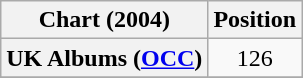<table class="wikitable plainrowheaders" style="text-align:center">
<tr>
<th scope="col">Chart (2004)</th>
<th scope="col">Position</th>
</tr>
<tr>
<th scope="row">UK Albums (<a href='#'>OCC</a>)</th>
<td>126</td>
</tr>
<tr>
</tr>
</table>
